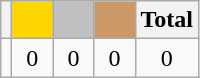<table class="wikitable">
<tr>
<th></th>
<th style="background-color:gold">        </th>
<th style="background-color:silver">      </th>
<th style="background-color:#CC9966">      </th>
<th>Total</th>
</tr>
<tr align="center">
<td></td>
<td>0</td>
<td>0</td>
<td>0</td>
<td>0</td>
</tr>
</table>
